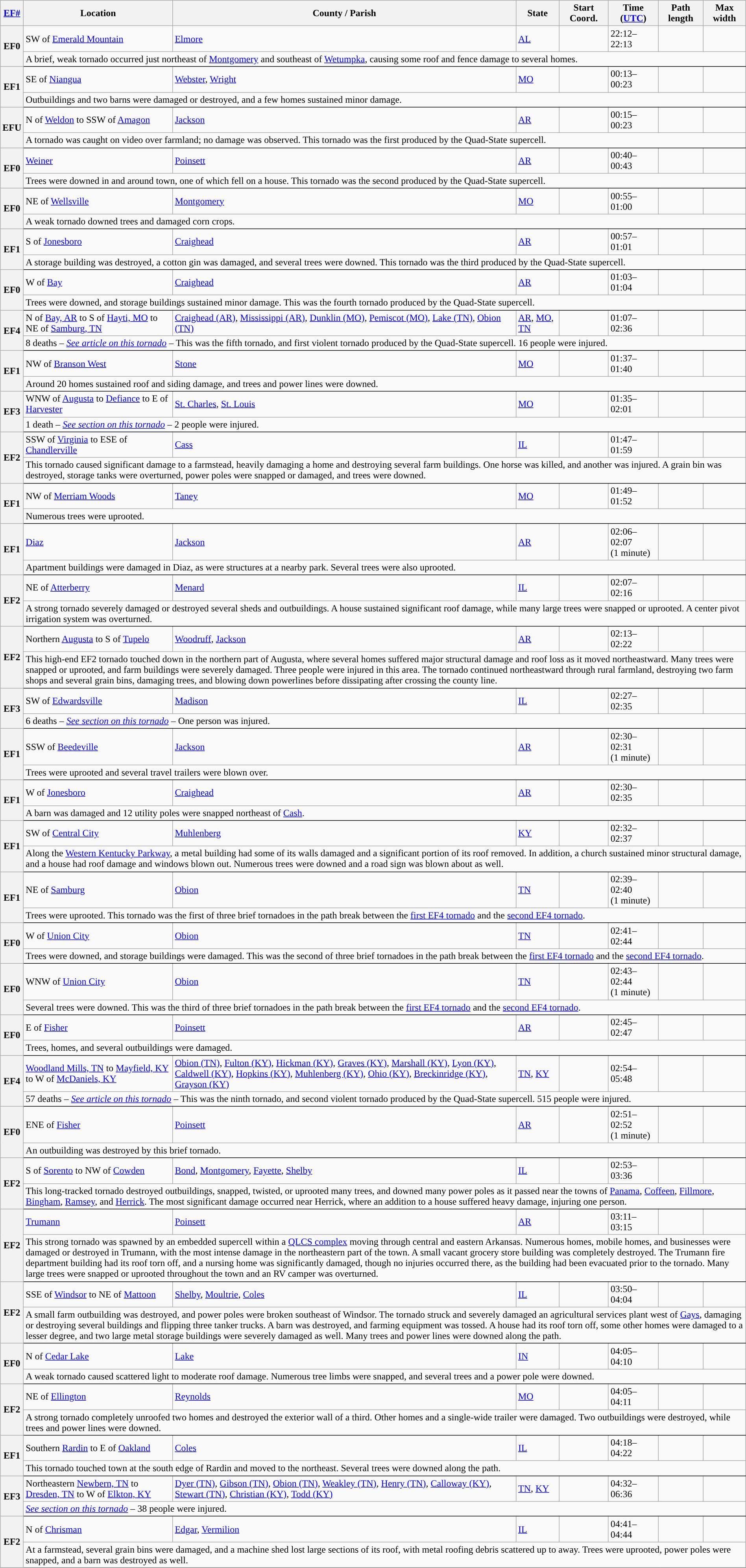<table class="wikitable sortable" style="width:100%;">
<tr>
<th scope="col" width="2%" align="center"><a href='#'>EF#</a></th>
<th scope="col" align="center" class="unsortable">Location</th>
<th scope="col" align="center" class="unsortable">County / Parish</th>
<th scope="col" align="center">State</th>
<th scope="col" align="center">Start Coord.</th>
<th scope="col" align="center">Time (<a href='#'>UTC</a>)</th>
<th scope="col" align="center">Path length</th>
<th scope="col" align="center">Max width</th>
</tr>
<tr>
<th scope="row" rowspan="2" style="background-color:#">EF0</th>
<td>SW of <a href='#'>Emerald Mountain</a></td>
<td><a href='#'>Elmore</a></td>
<td><a href='#'>AL</a></td>
<td></td>
<td>22:12–22:13</td>
<td></td>
<td></td>
</tr>
<tr class="expand-child">
<td colspan="8" style=" border-bottom: 1px solid black;">A brief, weak tornado occurred just northeast of <a href='#'>Montgomery</a> and southeast of <a href='#'>Wetumpka</a>, causing some roof and fence damage to several homes.</td>
</tr>
<tr>
<th scope="row" rowspan="2" style="background-color:#">EF1</th>
<td>SE of <a href='#'>Niangua</a></td>
<td><a href='#'>Webster</a>, <a href='#'>Wright</a></td>
<td><a href='#'>MO</a></td>
<td></td>
<td>00:13–00:23</td>
<td></td>
<td></td>
</tr>
<tr class="expand-child">
<td colspan="8" style=" border-bottom: 1px solid black;">Outbuildings and two barns were damaged or destroyed, and a few homes sustained minor damage.</td>
</tr>
<tr>
<th scope="row" rowspan="2" style="background-color:#">EFU</th>
<td>N of <a href='#'>Weldon</a> to SSW of <a href='#'>Amagon</a></td>
<td><a href='#'>Jackson</a></td>
<td><a href='#'>AR</a></td>
<td></td>
<td>00:15–00:23</td>
<td></td>
<td></td>
</tr>
<tr class="expand-child">
<td colspan="8" style=" border-bottom: 1px solid black;">A tornado was caught on video over farmland; no damage was observed. This tornado was the first produced by the Quad-State supercell.</td>
</tr>
<tr>
<th scope="row" rowspan="2" style="background-color:#">EF0</th>
<td><a href='#'>Weiner</a></td>
<td><a href='#'>Poinsett</a></td>
<td><a href='#'>AR</a></td>
<td></td>
<td>00:40–00:43</td>
<td></td>
<td></td>
</tr>
<tr class="expand-child">
<td colspan="8" style=" border-bottom: 1px solid black;">Trees were downed in and around town, one of which fell on a house. This tornado was the second produced by the Quad-State supercell.</td>
</tr>
<tr>
<th scope="row" rowspan="2" style="background-color:#">EF0</th>
<td>NE of <a href='#'>Wellsville</a></td>
<td><a href='#'>Montgomery</a></td>
<td><a href='#'>MO</a></td>
<td></td>
<td>00:55–01:00</td>
<td></td>
<td></td>
</tr>
<tr class="expand-child">
<td colspan="8" style=" border-bottom: 1px solid black;">A weak tornado downed trees and damaged corn crops.</td>
</tr>
<tr>
<th scope="row" rowspan="2" style="background-color:#">EF1</th>
<td>S of <a href='#'>Jonesboro</a></td>
<td><a href='#'>Craighead</a></td>
<td><a href='#'>AR</a></td>
<td></td>
<td>00:57–01:01</td>
<td></td>
<td></td>
</tr>
<tr class="expand-child">
<td colspan="8" style=" border-bottom: 1px solid black;">A storage building was destroyed, a cotton gin was damaged, and several trees were downed. This tornado was the third produced by the Quad-State supercell.</td>
</tr>
<tr>
<th scope="row" rowspan="2" style="background-color:#">EF0</th>
<td>W of <a href='#'>Bay</a></td>
<td><a href='#'>Craighead</a></td>
<td><a href='#'>AR</a></td>
<td></td>
<td>01:03–01:04</td>
<td></td>
<td></td>
</tr>
<tr class="expand-child">
<td colspan="8" style=" border-bottom: 1px solid black;">Trees were downed, and storage buildings sustained minor damage. This was the fourth tornado produced by the Quad-State supercell.</td>
</tr>
<tr>
<th scope="row" rowspan="2" style="background-color:#">EF4</th>
<td>N of <a href='#'>Bay, AR</a> to S of <a href='#'>Hayti, MO</a> to NE of <a href='#'>Samburg, TN</a></td>
<td><a href='#'>Craighead (AR)</a>, <a href='#'>Mississippi (AR)</a>, <a href='#'>Dunklin (MO)</a>, <a href='#'>Pemiscot (MO)</a>, <a href='#'>Lake (TN)</a>, <a href='#'>Obion (TN)</a></td>
<td><a href='#'>AR</a>, <a href='#'>MO</a>, <a href='#'>TN</a></td>
<td></td>
<td>01:07–02:36</td>
<td></td>
<td></td>
</tr>
<tr class="expand-child">
<td colspan="8" style=" border-bottom: 1px solid black;">8 deaths – <em><a href='#'>See article on this tornado</a></em> – This was the fifth tornado, and first violent tornado produced by the Quad-State supercell. 16 people were injured.</td>
</tr>
<tr>
<th scope="row" rowspan="2" style="background-color:#">EF1</th>
<td>NW of <a href='#'>Branson West</a></td>
<td><a href='#'>Stone</a></td>
<td><a href='#'>MO</a></td>
<td></td>
<td>01:37–01:40</td>
<td></td>
<td></td>
</tr>
<tr class="expand-child">
<td colspan="8" style=" border-bottom: 1px solid black;">Around 20 homes sustained roof and siding damage, and trees and power lines were downed.</td>
</tr>
<tr>
<th scope="row" rowspan="2" style="background-color:#">EF3</th>
<td>WNW of <a href='#'>Augusta</a> to <a href='#'>Defiance</a> to E of <a href='#'>Harvester</a></td>
<td><a href='#'>St. Charles</a>, <a href='#'>St. Louis</a></td>
<td><a href='#'>MO</a></td>
<td></td>
<td>01:35–02:01</td>
<td></td>
<td></td>
</tr>
<tr class="expand-child">
<td colspan="8" style=" border-bottom: 1px solid black;">1 death – <em><a href='#'>See section on this tornado</a></em> – 2 people were injured.</td>
</tr>
<tr>
<th scope="row" rowspan="2" style="background-color:#">EF2</th>
<td>SSW of <a href='#'>Virginia</a> to ESE of <a href='#'>Chandlerville</a></td>
<td><a href='#'>Cass</a></td>
<td><a href='#'>IL</a></td>
<td></td>
<td>01:47–01:59</td>
<td></td>
<td></td>
</tr>
<tr class="expand-child">
<td colspan="8" style=" border-bottom: 1px solid black;">This tornado caused significant damage to a farmstead, heavily damaging a home and destroying several farm buildings. One horse was killed, and another was injured. A grain bin was destroyed, storage tanks were overturned, power poles were snapped or damaged, and trees were downed.</td>
</tr>
<tr>
<th scope="row" rowspan="2" style="background-color:#">EF1</th>
<td>NW of <a href='#'>Merriam Woods</a></td>
<td><a href='#'>Taney</a></td>
<td><a href='#'>MO</a></td>
<td></td>
<td>01:49–01:52</td>
<td></td>
<td></td>
</tr>
<tr class="expand-child">
<td colspan="8" style=" border-bottom: 1px solid black;">Numerous trees were uprooted.</td>
</tr>
<tr>
<th scope="row" rowspan="2" style="background-color:#">EF1</th>
<td><a href='#'>Diaz</a></td>
<td><a href='#'>Jackson</a></td>
<td><a href='#'>AR</a></td>
<td></td>
<td>02:06–02:07<br>(1 minute)</td>
<td></td>
<td></td>
</tr>
<tr class="expand-child">
<td colspan="8" style=" border-bottom: 1px solid black;">Apartment buildings were damaged in Diaz, as were structures at a nearby park. Several trees were also uprooted.</td>
</tr>
<tr>
<th scope="row" rowspan="2" style="background-color:#">EF2</th>
<td>NE of <a href='#'>Atterberry</a></td>
<td><a href='#'>Menard</a></td>
<td><a href='#'>IL</a></td>
<td></td>
<td>02:07–02:16</td>
<td></td>
<td></td>
</tr>
<tr class="expand-child">
<td colspan="8" style=" border-bottom: 1px solid black">A strong tornado severely damaged or destroyed several sheds and outbuildings. A house sustained significant roof damage, while many large trees were snapped or uprooted. A center pivot irrigation system was overturned.</td>
</tr>
<tr>
<th scope="row" rowspan="2" style="background-color:#">EF2</th>
<td>Northern <a href='#'>Augusta</a> to S of <a href='#'>Tupelo</a></td>
<td><a href='#'>Woodruff</a>, <a href='#'>Jackson</a></td>
<td><a href='#'>AR</a></td>
<td></td>
<td>02:13–02:22</td>
<td></td>
<td></td>
</tr>
<tr class="expand-child">
<td colspan="8" style=" border-bottom: 1px solid black;">This high-end EF2 tornado touched down in the northern part of Augusta, where several homes suffered major structural damage and roof loss as it moved northeastward. Many trees were snapped or uprooted, and farm buildings were severely damaged. Three people were injured in this area. The tornado continued northeastward through rural farmland, destroying two farm shops and several grain bins, damaging trees, and blowing down powerlines before dissipating after crossing the county line.</td>
</tr>
<tr>
<th scope="row" rowspan="2" style="background-color:#">EF3</th>
<td>SW of <a href='#'>Edwardsville</a></td>
<td><a href='#'>Madison</a></td>
<td><a href='#'>IL</a></td>
<td></td>
<td>02:27–02:35</td>
<td></td>
<td></td>
</tr>
<tr class="expand-child">
<td colspan="8" style=" border-bottom: 1px solid black;">6 deaths – <em><a href='#'>See section on this tornado</a></em> – One person was injured.</td>
</tr>
<tr>
<th scope="row" rowspan="2" style="background-color:#">EF1</th>
<td>SSW of <a href='#'>Beedeville</a></td>
<td><a href='#'>Jackson</a></td>
<td><a href='#'>AR</a></td>
<td></td>
<td>02:30–02:31<br>(1 minute)</td>
<td></td>
<td></td>
</tr>
<tr class="expand-child">
<td colspan="8" style=" border-bottom: 1px solid black;">Trees were uprooted and several travel trailers were blown over.</td>
</tr>
<tr>
<th scope="row" rowspan="2" style="background-color:#">EF1</th>
<td>W of <a href='#'>Jonesboro</a></td>
<td><a href='#'>Craighead</a></td>
<td><a href='#'>AR</a></td>
<td></td>
<td>02:30–02:35</td>
<td></td>
<td></td>
</tr>
<tr class="expand-child">
<td colspan="8" style=" border-bottom: 1px solid black;">A barn was damaged and 12 utility poles were snapped northeast of <a href='#'>Cash</a>.</td>
</tr>
<tr>
<th scope="row" rowspan="2" style="background-color:#">EF1</th>
<td>SW of <a href='#'>Central City</a></td>
<td><a href='#'>Muhlenberg</a></td>
<td><a href='#'>KY</a></td>
<td></td>
<td>02:32–02:37</td>
<td></td>
<td></td>
</tr>
<tr class="expand-child">
<td colspan="8" style=" border-bottom: 1px solid black;">Along the <a href='#'>Western Kentucky Parkway</a>, a metal building had some of its walls damaged and a significant portion of its roof removed. In addition, a church sustained minor structural damage, and a house had roof damage and windows blown out. Numerous trees were downed and a road sign was blown about  as well.</td>
</tr>
<tr>
<th scope="row" rowspan="2" style="background-color:#">EF1</th>
<td>NE of <a href='#'>Samburg</a></td>
<td><a href='#'>Obion</a></td>
<td><a href='#'>TN</a></td>
<td></td>
<td>02:39–02:40<br>(1 minute)</td>
<td></td>
<td></td>
</tr>
<tr class="expand-child">
<td colspan="8" style=" border-bottom: 1px solid black;">Trees were uprooted. This tornado was the first of three brief tornadoes in the path break between the <a href='#'>first EF4 tornado</a> and the <a href='#'>second EF4 tornado</a>.</td>
</tr>
<tr>
<th scope="row" rowspan="2" style="background-color:#">EF0</th>
<td>W of <a href='#'>Union City</a></td>
<td><a href='#'>Obion</a></td>
<td><a href='#'>TN</a></td>
<td></td>
<td>02:41–02:44</td>
<td></td>
<td></td>
</tr>
<tr class="expand-child">
<td colspan="8" style=" border-bottom: 1px solid black;">Trees were downed, and storage buildings were damaged. This was the second of three brief tornadoes in the path break between the <a href='#'>first EF4 tornado</a> and the <a href='#'>second EF4 tornado</a>.</td>
</tr>
<tr>
<th scope="row" rowspan="2" style="background-color:#">EF0</th>
<td>WNW of <a href='#'>Union City</a></td>
<td><a href='#'>Obion</a></td>
<td><a href='#'>TN</a></td>
<td></td>
<td>02:43–02:44<br>(1 minute)</td>
<td></td>
<td></td>
</tr>
<tr class="expand-child">
<td colspan="8" style=" border-bottom: 1px solid black;">Several trees were downed. This was the third of three brief tornadoes in the path break between the <a href='#'>first EF4 tornado</a> and the <a href='#'>second EF4 tornado</a>.</td>
</tr>
<tr>
<th scope="row" rowspan="2" style="background-color:#">EF0</th>
<td>E of <a href='#'>Fisher</a></td>
<td><a href='#'>Poinsett</a></td>
<td><a href='#'>AR</a></td>
<td></td>
<td>02:45–02:47</td>
<td></td>
<td></td>
</tr>
<tr class="expand-child">
<td colspan="8" style=" border-bottom: 1px solid black;">Trees, homes, and several outbuildings were damaged.</td>
</tr>
<tr>
<th scope="row" rowspan="2" style="background-color:#">EF4</th>
<td><a href='#'>Woodland Mills, TN</a> to <a href='#'>Mayfield, KY</a> to W of <a href='#'>McDaniels, KY</a></td>
<td><a href='#'>Obion (TN)</a>, <a href='#'>Fulton (KY)</a>, <a href='#'>Hickman (KY)</a>, <a href='#'>Graves (KY)</a>, <a href='#'>Marshall (KY)</a>, <a href='#'>Lyon (KY)</a>, <a href='#'>Caldwell (KY)</a>, <a href='#'>Hopkins (KY)</a>, <a href='#'>Muhlenberg (KY)</a>, <a href='#'>Ohio (KY)</a>, <a href='#'>Breckinridge (KY)</a>, <a href='#'>Grayson (KY)</a></td>
<td><a href='#'>TN</a>, <a href='#'>KY</a></td>
<td></td>
<td>02:54–05:48</td>
<td></td>
<td></td>
</tr>
<tr class="expand-child">
<td colspan="8" style=" border-bottom: 1px solid black;">57 deaths – <em><a href='#'>See article on this tornado</a></em> – This was the ninth tornado, and second violent tornado produced by the Quad-State supercell. 515 people were injured.</td>
</tr>
<tr>
<th scope="row" rowspan="2" style="background-color:#">EF0</th>
<td>ENE of <a href='#'>Fisher</a></td>
<td><a href='#'>Poinsett</a></td>
<td><a href='#'>AR</a></td>
<td></td>
<td>02:51–02:52<br>(1 minute)</td>
<td></td>
<td></td>
</tr>
<tr class="expand-child">
<td colspan="8" style=" border-bottom: 1px solid black;">An outbuilding was destroyed by this brief tornado.</td>
</tr>
<tr>
<th scope="row" rowspan="2" style="background-color:#">EF2</th>
<td>S of <a href='#'>Sorento</a> to NW of <a href='#'>Cowden</a></td>
<td><a href='#'>Bond</a>, <a href='#'>Montgomery</a>, <a href='#'>Fayette</a>, <a href='#'>Shelby</a></td>
<td><a href='#'>IL</a></td>
<td></td>
<td>02:53–03:36</td>
<td></td>
<td></td>
</tr>
<tr class="expand-child">
<td colspan="8" style=" border-bottom: 1px solid black;">This long-tracked tornado destroyed outbuildings, snapped, twisted, or uprooted many trees, and downed many power poles as it passed near the towns of <a href='#'>Panama</a>, <a href='#'>Coffeen</a>, <a href='#'>Fillmore</a>, <a href='#'>Bingham</a>, <a href='#'>Ramsey</a>, and <a href='#'>Herrick</a>. The most significant damage occurred near Herrick, where an addition to a house suffered heavy damage, injuring one person.</td>
</tr>
<tr>
<th scope="row" rowspan="2" style="background-color:#">EF2</th>
<td><a href='#'>Trumann</a></td>
<td><a href='#'>Poinsett</a></td>
<td><a href='#'>AR</a></td>
<td></td>
<td>03:11–03:15</td>
<td></td>
<td></td>
</tr>
<tr class="expand-child">
<td colspan="8" style=" border-bottom: 1px solid black;">This strong tornado was spawned by an embedded supercell within a <a href='#'>QLCS complex</a> moving through central and eastern Arkansas. Numerous homes, mobile homes, and businesses were damaged or destroyed in Trumann, with the most intense damage in the northeastern part of the town. A small vacant grocery store building was completely destroyed. The Trumann fire department building had its roof torn off, and a nursing home was significantly damaged, though no injuries occurred there, as the building had been evacuated prior to the tornado. Many large trees were snapped or uprooted throughout the town and an RV camper was overturned.</td>
</tr>
<tr>
<th scope="row" rowspan="2" style="background-color:#">EF2</th>
<td>SSE of <a href='#'>Windsor</a> to NE of <a href='#'>Mattoon</a></td>
<td><a href='#'>Shelby</a>, <a href='#'>Moultrie</a>, <a href='#'>Coles</a></td>
<td><a href='#'>IL</a></td>
<td></td>
<td>03:50–04:04</td>
<td></td>
<td></td>
</tr>
<tr class="expand-child">
<td colspan="8" style=" border-bottom: 1px solid black;">A small farm outbuilding was destroyed, and power poles were broken southeast of Windsor. The tornado struck and severely damaged an agricultural services plant west of <a href='#'>Gays</a>, damaging or destroying several buildings and flipping three tanker trucks. A barn was destroyed, and farming equipment was tossed. A house had its roof torn off, some other homes were damaged to a lesser degree, and two large metal storage buildings were severely damaged as well. Many trees and power lines were downed along the path.</td>
</tr>
<tr>
<th scope="row" rowspan="2" style="background-color:#">EF0</th>
<td>N of <a href='#'>Cedar Lake</a></td>
<td><a href='#'>Lake</a></td>
<td><a href='#'>IN</a></td>
<td></td>
<td>04:05–04:10</td>
<td></td>
<td></td>
</tr>
<tr class="expand-child">
<td colspan="8" style=" border-bottom: 1px solid black;">A weak tornado caused scattered light to moderate roof damage. Numerous tree limbs were snapped, and several trees and a power pole were downed.</td>
</tr>
<tr>
<th scope="row" rowspan="2" style="background-color:#">EF2</th>
<td>NE of <a href='#'>Ellington</a></td>
<td><a href='#'>Reynolds</a></td>
<td><a href='#'>MO</a></td>
<td></td>
<td>04:05–04:11</td>
<td></td>
<td></td>
</tr>
<tr class="expand-child">
<td colspan="8" style=" border-bottom: 1px solid black;">A strong tornado completely unroofed two homes and destroyed the exterior wall of a third. Other homes and a single-wide trailer were damaged. Two outbuildings were destroyed, while trees and power lines were downed.</td>
</tr>
<tr>
<th scope="row" rowspan="2" style="background-color:#">EF1</th>
<td>Southern <a href='#'>Rardin</a> to E of <a href='#'>Oakland</a></td>
<td><a href='#'>Coles</a></td>
<td><a href='#'>IL</a></td>
<td></td>
<td>04:18–04:22</td>
<td></td>
<td></td>
</tr>
<tr class="expand-child">
<td colspan="8" style=" border-bottom: 1px solid black;">This tornado touched town at the south edge of Rardin and moved to the northeast. Several trees were downed along the path.</td>
</tr>
<tr>
<th scope="row" rowspan="2" style="background-color:#">EF3</th>
<td>Northeastern <a href='#'>Newbern, TN</a> to <a href='#'>Dresden, TN</a> to W of <a href='#'>Elkton, KY</a></td>
<td><a href='#'>Dyer (TN)</a>, <a href='#'>Gibson (TN)</a>, <a href='#'>Obion (TN)</a>, <a href='#'>Weakley (TN)</a>, <a href='#'>Henry (TN)</a>, <a href='#'>Calloway (KY)</a>, <a href='#'>Stewart (TN)</a>, <a href='#'>Christian (KY)</a>, <a href='#'>Todd (KY)</a></td>
<td><a href='#'>TN</a>, <a href='#'>KY</a></td>
<td></td>
<td>04:32–06:36</td>
<td></td>
<td></td>
</tr>
<tr class="expand-child">
<td colspan="8" style=" border-bottom: 1px solid black;"><em><a href='#'>See section on this tornado</a></em> – 38 people were injured.</td>
</tr>
<tr>
<th scope="row" rowspan="2" style="background-color:#">EF2</th>
<td>N of <a href='#'>Chrisman</a></td>
<td><a href='#'>Edgar</a>, <a href='#'>Vermilion</a></td>
<td><a href='#'>IL</a></td>
<td></td>
<td>04:41–04:44</td>
<td></td>
<td></td>
</tr>
<tr class="expand-child">
<td colspan="8" style=" border-bottom: 1px solid black;">At a farmstead, several grain bins were damaged, and a machine shed lost large sections of its roof, with metal roofing debris scattered up to  away. Trees were uprooted, power poles were snapped, and a barn was destroyed as well.</td>
</tr>
<tr>
</tr>
</table>
